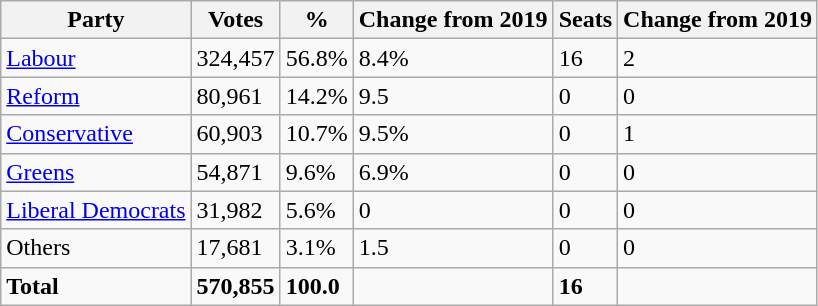<table class="wikitable">
<tr>
<th>Party</th>
<th>Votes</th>
<th>%</th>
<th>Change from 2019</th>
<th>Seats</th>
<th>Change from 2019</th>
</tr>
<tr>
<td><a href='#'>Labour</a></td>
<td>324,457</td>
<td>56.8%</td>
<td>8.4%</td>
<td>16</td>
<td>2</td>
</tr>
<tr>
<td><a href='#'>Reform</a></td>
<td>80,961</td>
<td>14.2%</td>
<td>9.5</td>
<td>0</td>
<td>0</td>
</tr>
<tr>
<td><a href='#'>Conservative</a></td>
<td>60,903</td>
<td>10.7%</td>
<td>9.5%</td>
<td>0</td>
<td>1</td>
</tr>
<tr>
<td><a href='#'>Greens</a></td>
<td>54,871</td>
<td>9.6%</td>
<td>6.9%</td>
<td>0</td>
<td>0</td>
</tr>
<tr>
<td><a href='#'>Liberal Democrats</a></td>
<td>31,982</td>
<td>5.6%</td>
<td>0</td>
<td>0</td>
<td>0</td>
</tr>
<tr>
<td>Others</td>
<td>17,681</td>
<td>3.1%</td>
<td>1.5</td>
<td>0</td>
<td>0</td>
</tr>
<tr>
<td><strong>Total</strong></td>
<td><strong>570,855</strong></td>
<td><strong>100.0</strong></td>
<td></td>
<td><strong>16</strong></td>
<td></td>
</tr>
</table>
